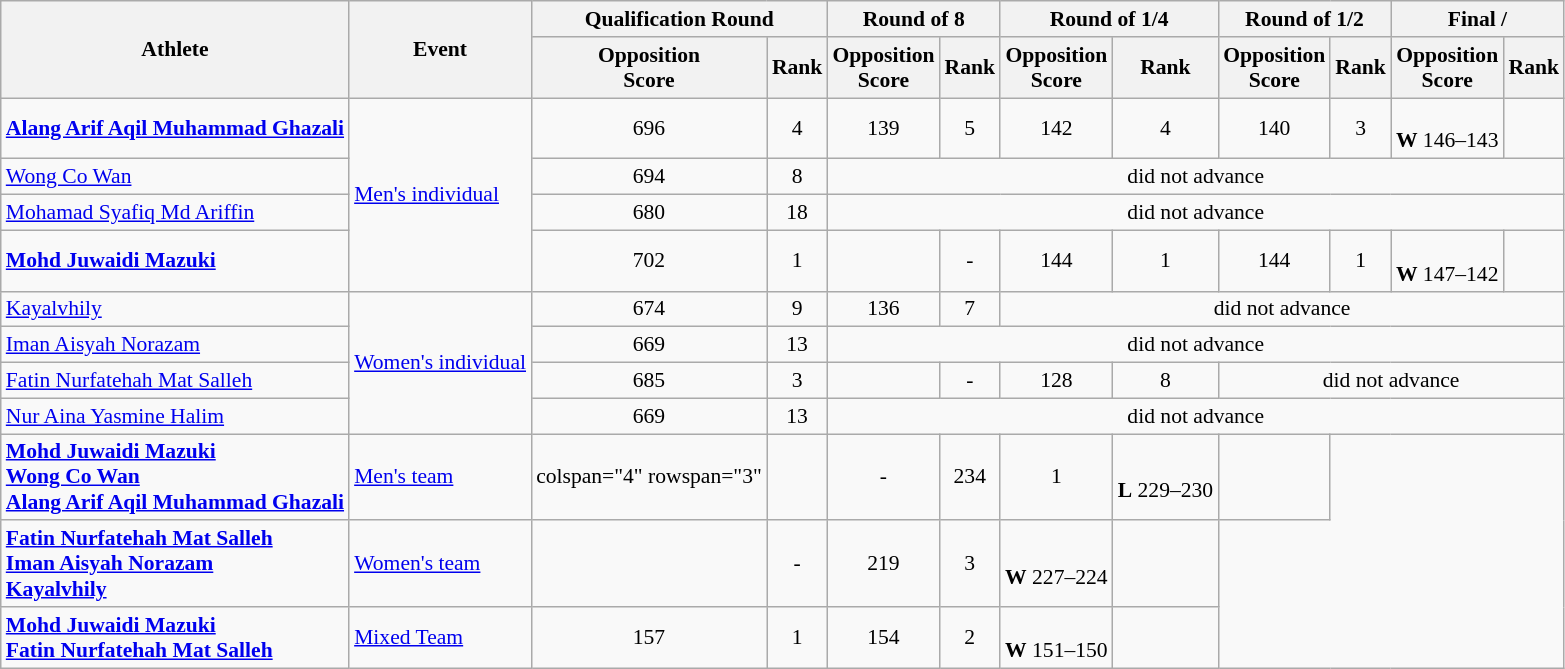<table class="wikitable" style="text-align:center; font-size:90%">
<tr>
<th rowspan="2">Athlete</th>
<th rowspan="2">Event</th>
<th colspan="2">Qualification Round</th>
<th colspan="2">Round of 8</th>
<th colspan="2">Round of 1/4</th>
<th colspan="2">Round of 1/2</th>
<th colspan="2">Final / </th>
</tr>
<tr style="font size:95%">
<th>Opposition<br>Score</th>
<th>Rank</th>
<th>Opposition<br>Score</th>
<th>Rank</th>
<th>Opposition<br>Score</th>
<th>Rank</th>
<th>Opposition<br>Score</th>
<th>Rank</th>
<th>Opposition<br>Score</th>
<th>Rank</th>
</tr>
<tr>
<td align=left><strong><a href='#'>Alang Arif Aqil Muhammad Ghazali</a></strong></td>
<td align=left rowspan=4><a href='#'>Men's individual</a></td>
<td>696</td>
<td>4</td>
<td>139</td>
<td>5</td>
<td>142</td>
<td>4</td>
<td>140</td>
<td>3</td>
<td><br> <strong>W</strong> 146–143</td>
<td></td>
</tr>
<tr>
<td align=left><a href='#'>Wong Co Wan</a></td>
<td>694</td>
<td>8</td>
<td colspan=8>did not advance</td>
</tr>
<tr>
<td align=left><a href='#'>Mohamad Syafiq Md Ariffin</a></td>
<td>680</td>
<td>18</td>
<td colspan=8>did not advance</td>
</tr>
<tr>
<td align=left><strong><a href='#'>Mohd Juwaidi Mazuki</a></strong></td>
<td>702</td>
<td>1</td>
<td></td>
<td>-</td>
<td>144</td>
<td>1</td>
<td>144</td>
<td>1</td>
<td><br> <strong>W</strong> 147–142</td>
<td></td>
</tr>
<tr>
<td align=left><a href='#'>Kayalvhily</a></td>
<td align=left rowspan=4><a href='#'>Women's individual</a></td>
<td>674</td>
<td>9</td>
<td>136</td>
<td>7</td>
<td colspan=6>did not advance</td>
</tr>
<tr>
<td align=left><a href='#'>Iman Aisyah Norazam</a></td>
<td>669</td>
<td>13</td>
<td colspan=8>did not advance</td>
</tr>
<tr>
<td align=left><a href='#'>Fatin Nurfatehah Mat Salleh</a></td>
<td>685</td>
<td>3</td>
<td></td>
<td>-</td>
<td>128</td>
<td>8</td>
<td colspan=4>did not advance</td>
</tr>
<tr>
<td align=left><a href='#'>Nur Aina Yasmine Halim</a></td>
<td>669</td>
<td>13</td>
<td colspan=8>did not advance</td>
</tr>
<tr>
<td align=left><strong><a href='#'>Mohd Juwaidi Mazuki</a><br><a href='#'>Wong Co Wan</a><br><a href='#'>Alang Arif Aqil Muhammad Ghazali</a></strong></td>
<td align=left><a href='#'>Men's team</a></td>
<td>colspan="4" rowspan="3" </td>
<td></td>
<td>-</td>
<td>234</td>
<td>1</td>
<td><br> <strong>L</strong> 229–230</td>
<td></td>
</tr>
<tr>
<td align=left><strong><a href='#'>Fatin Nurfatehah Mat Salleh</a><br><a href='#'>Iman Aisyah Norazam</a><br><a href='#'>Kayalvhily</a></strong></td>
<td align=left><a href='#'>Women's team</a></td>
<td></td>
<td>-</td>
<td>219</td>
<td>3</td>
<td><br> <strong>W</strong> 227–224</td>
<td></td>
</tr>
<tr>
<td align=left><strong><a href='#'>Mohd Juwaidi Mazuki</a><br><a href='#'>Fatin Nurfatehah Mat Salleh</a></strong></td>
<td align=left><a href='#'>Mixed Team</a></td>
<td>157</td>
<td>1</td>
<td>154</td>
<td>2</td>
<td><br> <strong>W</strong> 151–150</td>
<td></td>
</tr>
</table>
